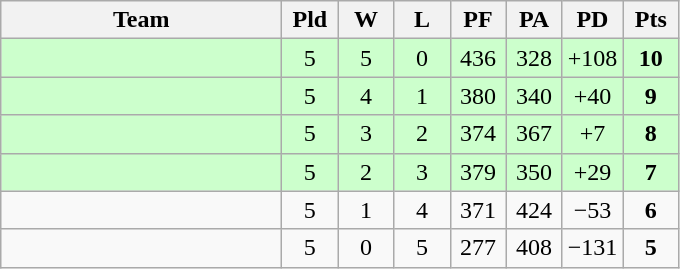<table class=wikitable style="text-align:center">
<tr>
<th width=180>Team</th>
<th width=30>Pld</th>
<th width=30>W</th>
<th width=30>L</th>
<th width=30>PF</th>
<th width=30>PA</th>
<th width=30>PD</th>
<th width=30>Pts</th>
</tr>
<tr align=center bgcolor="#ccffcc">
<td align=left></td>
<td>5</td>
<td>5</td>
<td>0</td>
<td>436</td>
<td>328</td>
<td>+108</td>
<td><strong>10</strong></td>
</tr>
<tr align=center bgcolor="#ccffcc">
<td align=left></td>
<td>5</td>
<td>4</td>
<td>1</td>
<td>380</td>
<td>340</td>
<td>+40</td>
<td><strong>9</strong></td>
</tr>
<tr align=center bgcolor="#ccffcc">
<td align=left></td>
<td>5</td>
<td>3</td>
<td>2</td>
<td>374</td>
<td>367</td>
<td>+7</td>
<td><strong>8</strong></td>
</tr>
<tr align=center bgcolor="#ccffcc">
<td align=left></td>
<td>5</td>
<td>2</td>
<td>3</td>
<td>379</td>
<td>350</td>
<td>+29</td>
<td><strong>7</strong></td>
</tr>
<tr align=center>
<td align=left></td>
<td>5</td>
<td>1</td>
<td>4</td>
<td>371</td>
<td>424</td>
<td>−53</td>
<td><strong>6</strong></td>
</tr>
<tr align=center>
<td align=left></td>
<td>5</td>
<td>0</td>
<td>5</td>
<td>277</td>
<td>408</td>
<td>−131</td>
<td><strong>5</strong></td>
</tr>
</table>
